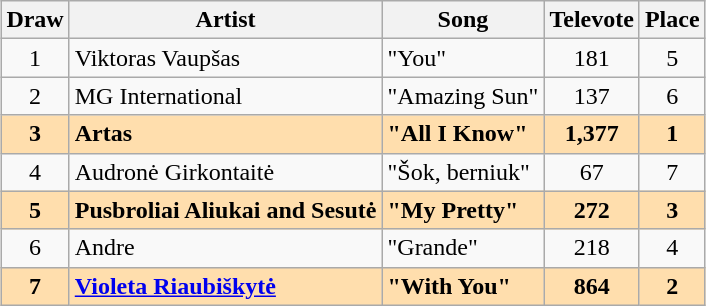<table class="sortable wikitable" style="margin: 1em auto 1em auto; text-align:center">
<tr>
<th>Draw</th>
<th>Artist</th>
<th>Song</th>
<th>Televote</th>
<th>Place</th>
</tr>
<tr>
<td>1</td>
<td align="left">Viktoras Vaupšas</td>
<td align="left">"You"</td>
<td>181</td>
<td>5</td>
</tr>
<tr>
<td>2</td>
<td align="left">MG International</td>
<td align="left">"Amazing Sun"</td>
<td>137</td>
<td>6</td>
</tr>
<tr style="font-weight:bold; background:navajowhite;">
<td>3</td>
<td align="left">Artas</td>
<td align="left">"All I Know"</td>
<td>1,377</td>
<td>1</td>
</tr>
<tr>
<td>4</td>
<td align="left">Audronė Girkontaitė</td>
<td align="left">"Šok, berniuk"</td>
<td>67</td>
<td>7</td>
</tr>
<tr style="font-weight:bold; background:navajowhite;">
<td>5</td>
<td align="left">Pusbroliai Aliukai and Sesutė</td>
<td align="left">"My Pretty"</td>
<td>272</td>
<td>3</td>
</tr>
<tr>
<td>6</td>
<td align="left">Andre</td>
<td align="left">"Grande"</td>
<td>218</td>
<td>4</td>
</tr>
<tr style="font-weight:bold; background:navajowhite;">
<td>7</td>
<td align="left"><a href='#'>Violeta Riaubiškytė</a></td>
<td align="left">"With You"</td>
<td>864</td>
<td>2</td>
</tr>
</table>
